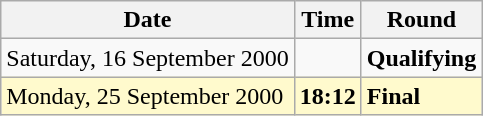<table class="wikitable">
<tr>
<th>Date</th>
<th>Time</th>
<th>Round</th>
</tr>
<tr>
<td>Saturday, 16 September 2000</td>
<td></td>
<td><strong>Qualifying</strong></td>
</tr>
<tr style=background:lemonchiffon>
<td>Monday, 25 September 2000</td>
<td><strong>18:12</strong></td>
<td><strong>Final</strong></td>
</tr>
</table>
